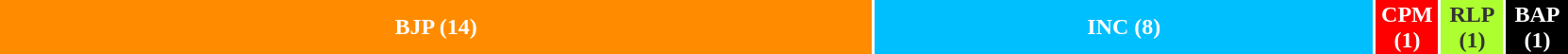<table style="width:88%; text-align:center;">
<tr style="color:white; height:25px;">
<td style="background:DarkOrange; width:56%;"><strong>BJP (14)</strong></td>
<td style="background:DeepSkyBlue; width:32%;"><strong>INC (8)</strong></td>
<td style="background:Red; width:4%;"><strong>CPM (1)</strong></td>
<td style="background:GreenYellow; color:#333; width:4%;"><strong>RLP (1)</strong></td>
<td style="background:Black; width:4%;"><strong>BAP (1)</strong></td>
</tr>
<tr>
</tr>
</table>
